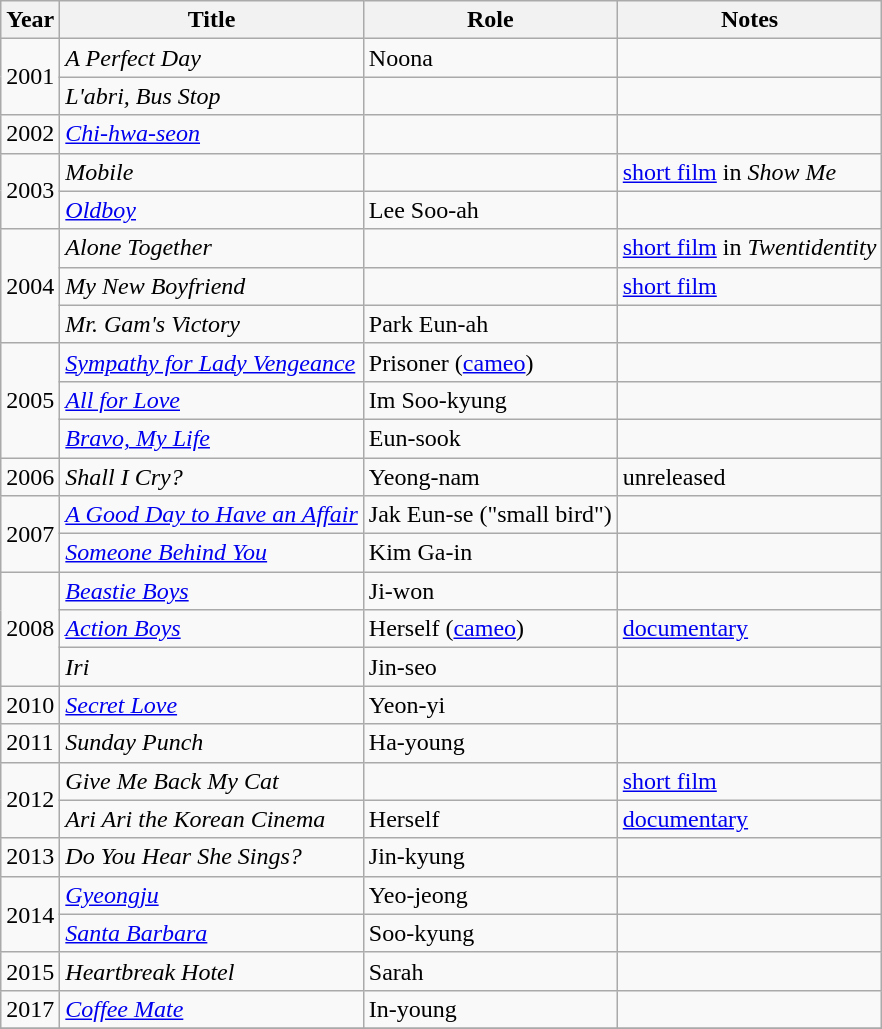<table class="wikitable sortable">
<tr>
<th>Year</th>
<th>Title</th>
<th>Role</th>
<th class="unsortable">Notes</th>
</tr>
<tr>
<td rowspan=2>2001</td>
<td><em>A Perfect Day</em></td>
<td>Noona</td>
<td></td>
</tr>
<tr>
<td><em>L'abri, Bus Stop</em></td>
<td></td>
<td></td>
</tr>
<tr>
<td>2002</td>
<td><em><a href='#'>Chi-hwa-seon</a></em></td>
<td></td>
<td></td>
</tr>
<tr>
<td rowspan=2>2003</td>
<td><em>Mobile</em></td>
<td></td>
<td><a href='#'>short film</a> in <em>Show Me</em></td>
</tr>
<tr>
<td><em><a href='#'>Oldboy</a></em></td>
<td>Lee Soo-ah</td>
<td></td>
</tr>
<tr>
<td rowspan=3>2004</td>
<td><em>Alone Together</em></td>
<td></td>
<td><a href='#'>short film</a> in <em>Twentidentity</em></td>
</tr>
<tr>
<td><em>My New Boyfriend</em></td>
<td></td>
<td><a href='#'>short film</a></td>
</tr>
<tr>
<td><em>Mr. Gam's Victory</em></td>
<td>Park Eun-ah</td>
<td></td>
</tr>
<tr>
<td rowspan=3>2005</td>
<td><em><a href='#'>Sympathy for Lady Vengeance</a></em></td>
<td>Prisoner (<a href='#'>cameo</a>)</td>
<td></td>
</tr>
<tr>
<td><em><a href='#'>All for Love</a></em></td>
<td>Im Soo-kyung</td>
<td></td>
</tr>
<tr>
<td><em><a href='#'>Bravo, My Life</a></em></td>
<td>Eun-sook</td>
<td></td>
</tr>
<tr>
<td>2006</td>
<td><em>Shall I Cry?</em></td>
<td>Yeong-nam</td>
<td>unreleased</td>
</tr>
<tr>
<td rowspan=2>2007</td>
<td><em><a href='#'>A Good Day to Have an Affair</a></em></td>
<td>Jak Eun-se ("small bird")</td>
<td></td>
</tr>
<tr>
<td><em><a href='#'>Someone Behind You</a></em></td>
<td>Kim Ga-in</td>
<td></td>
</tr>
<tr>
<td rowspan=3>2008</td>
<td><em><a href='#'>Beastie Boys</a></em></td>
<td>Ji-won</td>
<td></td>
</tr>
<tr>
<td><em><a href='#'>Action Boys</a></em></td>
<td>Herself (<a href='#'>cameo</a>)</td>
<td><a href='#'>documentary</a></td>
</tr>
<tr>
<td><em>Iri</em></td>
<td>Jin-seo</td>
<td></td>
</tr>
<tr>
<td>2010</td>
<td><em><a href='#'>Secret Love</a></em></td>
<td>Yeon-yi</td>
<td></td>
</tr>
<tr>
<td>2011</td>
<td><em>Sunday Punch</em></td>
<td>Ha-young</td>
<td></td>
</tr>
<tr>
<td rowspan=2>2012</td>
<td><em>Give Me Back My Cat</em></td>
<td></td>
<td><a href='#'>short film</a></td>
</tr>
<tr>
<td><em>Ari Ari the Korean Cinema</em></td>
<td>Herself</td>
<td><a href='#'>documentary</a></td>
</tr>
<tr>
<td>2013</td>
<td><em>Do You Hear She Sings?</em></td>
<td>Jin-kyung</td>
<td></td>
</tr>
<tr>
<td rowspan=2>2014</td>
<td><em><a href='#'>Gyeongju</a></em></td>
<td>Yeo-jeong</td>
<td></td>
</tr>
<tr>
<td><em><a href='#'>Santa Barbara</a></em></td>
<td>Soo-kyung</td>
<td></td>
</tr>
<tr>
<td>2015</td>
<td><em>Heartbreak Hotel</em></td>
<td>Sarah</td>
<td></td>
</tr>
<tr>
<td>2017</td>
<td><em><a href='#'>Coffee Mate</a></em></td>
<td>In-young</td>
<td></td>
</tr>
<tr>
</tr>
</table>
